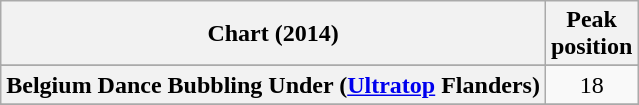<table class="wikitable plainrowheaders sortable">
<tr>
<th scope="col">Chart (2014)</th>
<th scope="col">Peak<br>position</th>
</tr>
<tr>
</tr>
<tr>
<th scope="row">Belgium Dance Bubbling Under (<a href='#'>Ultratop</a> Flanders)</th>
<td align=center>18</td>
</tr>
<tr>
</tr>
</table>
